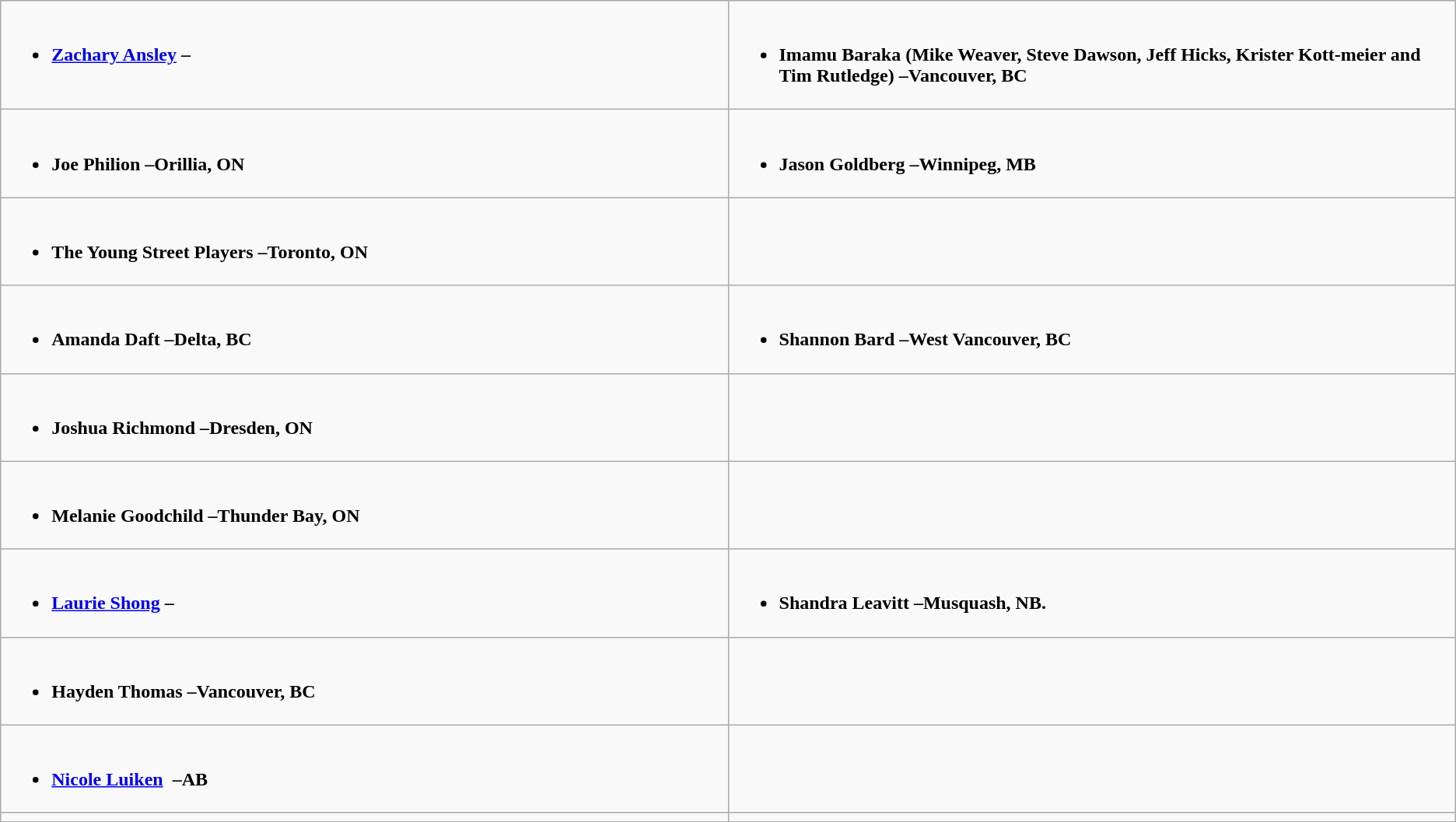<table class="wikitable" role="presentation">
<tr>
<td style="vertical-align:top; width:50%;"><br><ul><li><strong><a href='#'>Zachary Ansley</a> –</strong></li></ul></td>
<td style="vertical-align:top; width:50%;"><br><ul><li><strong>Imamu Baraka (Mike Weaver, Steve Dawson, Jeff Hicks, Krister Kott-meier and Tim Rutledge) –Vancouver, BC</strong></li></ul></td>
</tr>
<tr>
<td style="vertical-align:top; width:50%;"><br><ul><li><strong>Joe Philion –Orillia, ON</strong></li></ul></td>
<td style="vertical-align:top; width:50%;"><br><ul><li><strong>Jason Goldberg –Winnipeg, MB</strong></li></ul></td>
</tr>
<tr>
<td style="vertical-align:top; width:50%;"><br><ul><li><strong>The Young Street Players –Toronto, ON</strong></li></ul></td>
</tr>
<tr>
<td style="vertical-align:top; width:50%;"><br><ul><li><strong>Amanda Daft –Delta, BC</strong></li></ul></td>
<td style="vertical-align:top; width:50%;"><br><ul><li><strong>Shannon Bard –West Vancouver, BC</strong></li></ul></td>
</tr>
<tr>
<td style="vertical-align:top; width:50%;"><br><ul><li><strong>Joshua Richmond –Dresden, ON</strong></li></ul></td>
<td style="vertical-align:top; width:50%;"></td>
</tr>
<tr>
<td style="vertical-align:top; width:50%;"><br><ul><li><strong>Melanie Goodchild –Thunder Bay, ON</strong></li></ul></td>
<td style="vertical-align:top; width:50%;"></td>
</tr>
<tr>
<td style="vertical-align:top; width:50%;"><br><ul><li><strong><a href='#'>Laurie Shong</a> –</strong></li></ul></td>
<td style="vertical-align:top; width:50%;"><br><ul><li><strong>Shandra Leavitt –Musquash, NB.</strong></li></ul></td>
</tr>
<tr>
<td style="vertical-align:top; width:50%;"><br><ul><li><strong>Hayden Thomas –Vancouver, BC</strong></li></ul></td>
<td style="vertical-align:top; width:50%;"></td>
</tr>
<tr>
<td style="vertical-align:top; width:50%;"><br><ul><li><strong><a href='#'>Nicole Luiken</a>  –AB</strong></li></ul></td>
<td style="vertical-align:top; width:50%;"></td>
</tr>
<tr>
<td style="vertical-align:top; width:50%;"></td>
</tr>
</table>
